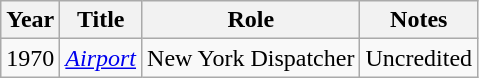<table class="wikitable">
<tr>
<th>Year</th>
<th>Title</th>
<th>Role</th>
<th>Notes</th>
</tr>
<tr>
<td>1970</td>
<td><em><a href='#'>Airport</a></em></td>
<td>New York Dispatcher</td>
<td>Uncredited</td>
</tr>
</table>
